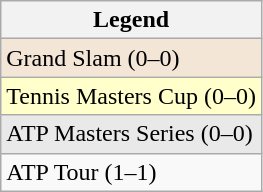<table class="wikitable sortable mw-collapsible mw-collapsed">
<tr>
<th>Legend</th>
</tr>
<tr style="background:#f3e6d7;">
<td>Grand Slam (0–0)</td>
</tr>
<tr style="background:#ffc;">
<td>Tennis Masters Cup (0–0)</td>
</tr>
<tr style="background:#e9e9e9;">
<td>ATP Masters Series (0–0)</td>
</tr>
<tr>
<td>ATP Tour (1–1)</td>
</tr>
</table>
